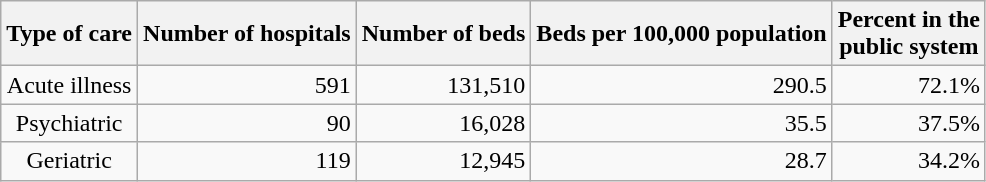<table class="wikitable sortable" align="center" style="text-align:center;">
<tr>
<th>Type of care</th>
<th>Number of hospitals</th>
<th>Number of beds</th>
<th>Beds per 100,000 population</th>
<th>Percent in the<br>public system</th>
</tr>
<tr>
<td>Acute illness</td>
<td align="right">591</td>
<td align="right">131,510</td>
<td align="right">290.5</td>
<td align="right">72.1%</td>
</tr>
<tr>
<td>Psychiatric</td>
<td align="right">90</td>
<td align="right">16,028</td>
<td align="right">35.5</td>
<td align="right">37.5%</td>
</tr>
<tr>
<td>Geriatric</td>
<td align="right">119</td>
<td align="right">12,945</td>
<td align="right">28.7</td>
<td align="right">34.2%</td>
</tr>
</table>
